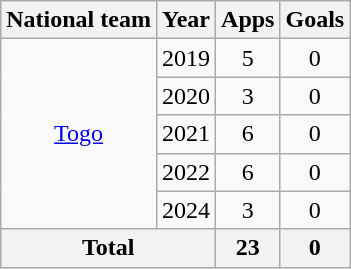<table class="wikitable" style="text-align:center">
<tr>
<th>National team</th>
<th>Year</th>
<th>Apps</th>
<th>Goals</th>
</tr>
<tr>
<td rowspan="5"><a href='#'>Togo</a></td>
<td>2019</td>
<td>5</td>
<td>0</td>
</tr>
<tr>
<td>2020</td>
<td>3</td>
<td>0</td>
</tr>
<tr>
<td>2021</td>
<td>6</td>
<td>0</td>
</tr>
<tr>
<td>2022</td>
<td>6</td>
<td>0</td>
</tr>
<tr>
<td>2024</td>
<td>3</td>
<td>0</td>
</tr>
<tr>
<th colspan="2">Total</th>
<th>23</th>
<th>0</th>
</tr>
</table>
